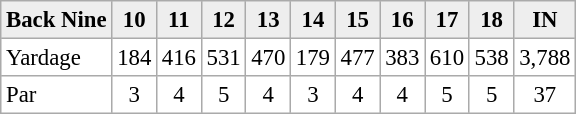<table cellpadding="3" cellspacing="0" border="1" style="font-size: 95%; border: #aaa solid 1px; border-collapse: collapse;">
<tr style="background:#eeeeee;">
<th align="left">Back Nine</th>
<th>10</th>
<th>11</th>
<th>12</th>
<th>13</th>
<th>14</th>
<th>15</th>
<th>16</th>
<th>17</th>
<th>18</th>
<th>IN</th>
</tr>
<tr>
<td>Yardage</td>
<td align="center">184</td>
<td align="center">416</td>
<td align="center">531</td>
<td align="center">470</td>
<td align="center">179</td>
<td align="center">477</td>
<td align="center">383</td>
<td align="center">610</td>
<td align="center">538</td>
<td align="center">3,788</td>
</tr>
<tr>
<td>Par</td>
<td align="center">3</td>
<td align="center">4</td>
<td align="center">5</td>
<td align="center">4</td>
<td align="center">3</td>
<td align="center">4</td>
<td align="center">4</td>
<td align="center">5</td>
<td align="center">5</td>
<td align="center">37</td>
</tr>
</table>
